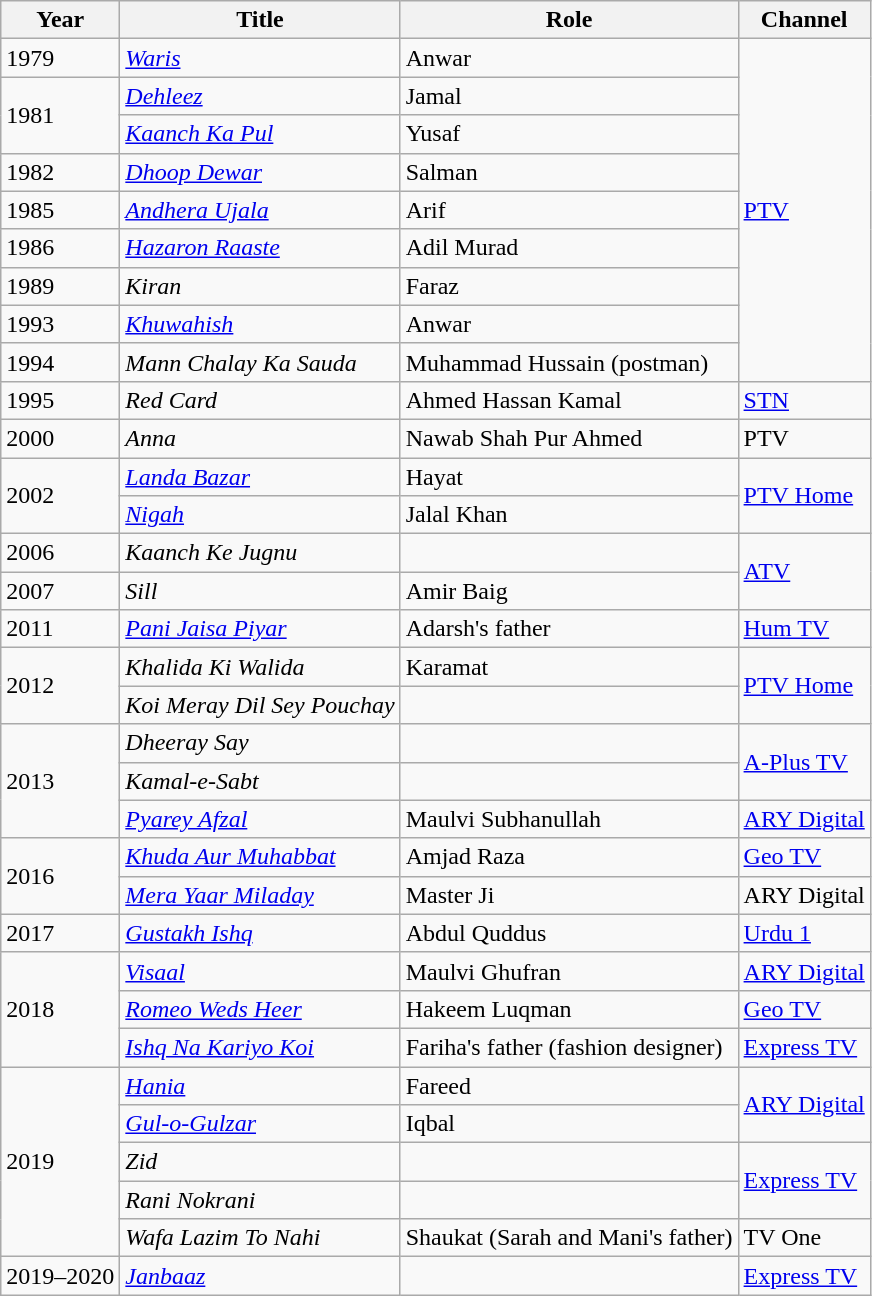<table class="wikitable">
<tr>
<th><strong>Year</strong></th>
<th><strong>Title</strong></th>
<th><strong>Role</strong></th>
<th><strong>Channel</strong></th>
</tr>
<tr>
<td>1979</td>
<td><a href='#'><em>Waris</em></a></td>
<td>Anwar</td>
<td rowspan="9"><a href='#'>PTV</a></td>
</tr>
<tr>
<td rowspan="2">1981</td>
<td><em><a href='#'>Dehleez</a></em></td>
<td>Jamal</td>
</tr>
<tr>
<td><em><a href='#'>Kaanch Ka Pul</a></em></td>
<td>Yusaf</td>
</tr>
<tr>
<td>1982</td>
<td><em><a href='#'>Dhoop Dewar</a></em></td>
<td>Salman</td>
</tr>
<tr>
<td>1985</td>
<td><em><a href='#'>Andhera Ujala</a></em></td>
<td>Arif</td>
</tr>
<tr>
<td>1986</td>
<td><em><a href='#'>Hazaron Raaste</a></em></td>
<td>Adil Murad</td>
</tr>
<tr>
<td>1989</td>
<td><em>Kiran</em></td>
<td>Faraz</td>
</tr>
<tr>
<td>1993</td>
<td><em><a href='#'>Khuwahish</a></em></td>
<td>Anwar</td>
</tr>
<tr>
<td>1994</td>
<td><em>Mann Chalay Ka Sauda</em></td>
<td>Muhammad Hussain (postman)</td>
</tr>
<tr>
<td>1995</td>
<td><em>Red Card</em></td>
<td>Ahmed Hassan Kamal</td>
<td><a href='#'>STN</a></td>
</tr>
<tr>
<td>2000</td>
<td><em>Anna</em></td>
<td>Nawab Shah Pur Ahmed</td>
<td>PTV</td>
</tr>
<tr>
<td rowspan="2">2002</td>
<td><a href='#'><em>Landa Bazar</em></a></td>
<td>Hayat</td>
<td rowspan="2"><a href='#'>PTV Home</a></td>
</tr>
<tr>
<td><em><a href='#'>Nigah</a></em></td>
<td>Jalal Khan</td>
</tr>
<tr>
<td>2006</td>
<td><em>Kaanch Ke Jugnu</em></td>
<td></td>
<td rowspan="2"><a href='#'>ATV</a></td>
</tr>
<tr>
<td>2007</td>
<td><em>Sill</em></td>
<td>Amir Baig</td>
</tr>
<tr>
<td>2011</td>
<td><em><a href='#'>Pani Jaisa Piyar</a></em></td>
<td>Adarsh's father</td>
<td><a href='#'>Hum TV</a></td>
</tr>
<tr>
<td rowspan="2">2012</td>
<td><em>Khalida Ki Walida</em></td>
<td>Karamat</td>
<td rowspan="2"><a href='#'>PTV Home</a></td>
</tr>
<tr>
<td><em>Koi Meray Dil Sey Pouchay</em></td>
<td></td>
</tr>
<tr>
<td rowspan="3">2013</td>
<td><em>Dheeray Say</em></td>
<td></td>
<td rowspan="2"><a href='#'>A-Plus TV</a></td>
</tr>
<tr>
<td><em>Kamal-e-Sabt</em></td>
<td></td>
</tr>
<tr>
<td><em><a href='#'>Pyarey Afzal</a></em></td>
<td>Maulvi Subhanullah</td>
<td><a href='#'>ARY Digital</a></td>
</tr>
<tr>
<td rowspan="2">2016</td>
<td><em><a href='#'>Khuda Aur Muhabbat</a></em></td>
<td>Amjad Raza</td>
<td><a href='#'>Geo TV</a></td>
</tr>
<tr>
<td><em><a href='#'>Mera Yaar Miladay</a></em></td>
<td>Master Ji</td>
<td>ARY Digital</td>
</tr>
<tr>
<td>2017</td>
<td><em><a href='#'>Gustakh Ishq</a></em></td>
<td>Abdul Quddus</td>
<td><a href='#'>Urdu 1</a></td>
</tr>
<tr>
<td rowspan="3">2018</td>
<td><em><a href='#'>Visaal</a></em></td>
<td>Maulvi Ghufran</td>
<td><a href='#'>ARY Digital</a></td>
</tr>
<tr>
<td><em><a href='#'>Romeo Weds Heer</a></em></td>
<td>Hakeem Luqman</td>
<td><a href='#'>Geo TV</a></td>
</tr>
<tr>
<td><em><a href='#'>Ishq Na Kariyo Koi</a></em></td>
<td>Fariha's father (fashion designer)</td>
<td><a href='#'>Express TV</a></td>
</tr>
<tr>
<td rowspan="5">2019</td>
<td><a href='#'><em>Hania</em></a></td>
<td>Fareed</td>
<td rowspan="2"><a href='#'>ARY Digital</a></td>
</tr>
<tr>
<td><em><a href='#'>Gul-o-Gulzar</a> </em></td>
<td>Iqbal</td>
</tr>
<tr>
<td><em>Zid</em></td>
<td></td>
<td rowspan="2"><a href='#'>Express TV</a></td>
</tr>
<tr>
<td><em>Rani Nokrani</em></td>
<td></td>
</tr>
<tr>
<td><em>Wafa Lazim To Nahi</em></td>
<td>Shaukat (Sarah and Mani's father)</td>
<td>TV One</td>
</tr>
<tr>
<td>2019–2020</td>
<td Janbaaz (TV series)><a href='#'><em>Janbaaz</em></a></td>
<td></td>
<td><a href='#'>Express TV</a></td>
</tr>
</table>
